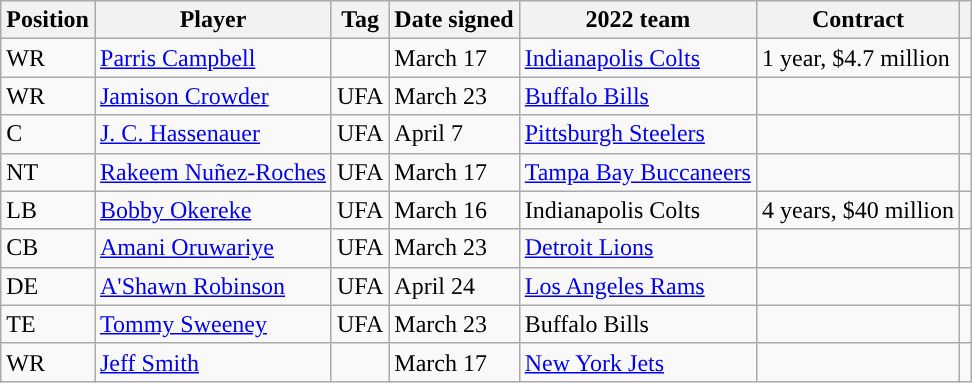<table class="wikitable">
<tr>
<th>Position</th>
<th>Player</th>
<th>Tag</th>
<th>Date signed</th>
<th>2022 team</th>
<th>Contract</th>
<th></th>
</tr>
<tr>
<td>WR</td>
<td><a href='#'>Parris Campbell</a></td>
<td></td>
<td>March 17</td>
<td><a href='#'>Indianapolis Colts</a></td>
<td>1 year, $4.7 million</td>
<td></td>
</tr>
<tr>
<td>WR</td>
<td><a href='#'>Jamison Crowder</a></td>
<td>UFA</td>
<td>March 23</td>
<td><a href='#'>Buffalo Bills</a></td>
<td></td>
<td></td>
</tr>
<tr>
<td>C</td>
<td><a href='#'>J. C. Hassenauer</a></td>
<td>UFA</td>
<td>April 7</td>
<td><a href='#'>Pittsburgh Steelers</a></td>
<td></td>
<td></td>
</tr>
<tr>
<td>NT</td>
<td><a href='#'>Rakeem Nuñez-Roches</a></td>
<td>UFA</td>
<td>March 17</td>
<td><a href='#'>Tampa Bay Buccaneers</a></td>
<td></td>
<td></td>
</tr>
<tr>
<td>LB</td>
<td><a href='#'>Bobby Okereke</a></td>
<td>UFA</td>
<td>March 16</td>
<td>Indianapolis Colts</td>
<td>4 years, $40 million</td>
<td></td>
</tr>
<tr>
<td>CB</td>
<td><a href='#'>Amani Oruwariye</a></td>
<td>UFA</td>
<td>March 23</td>
<td><a href='#'>Detroit Lions</a></td>
<td></td>
<td></td>
</tr>
<tr>
<td>DE</td>
<td><a href='#'>A'Shawn Robinson</a></td>
<td>UFA</td>
<td>April 24</td>
<td><a href='#'>Los Angeles Rams</a></td>
<td></td>
<td></td>
</tr>
<tr>
<td>TE</td>
<td><a href='#'>Tommy Sweeney</a></td>
<td>UFA</td>
<td>March 23</td>
<td>Buffalo Bills</td>
<td></td>
<td></td>
</tr>
<tr>
<td>WR</td>
<td><a href='#'>Jeff Smith</a></td>
<td></td>
<td>March 17</td>
<td><a href='#'>New York Jets</a></td>
<td></td>
<td></td>
</tr>
</table>
